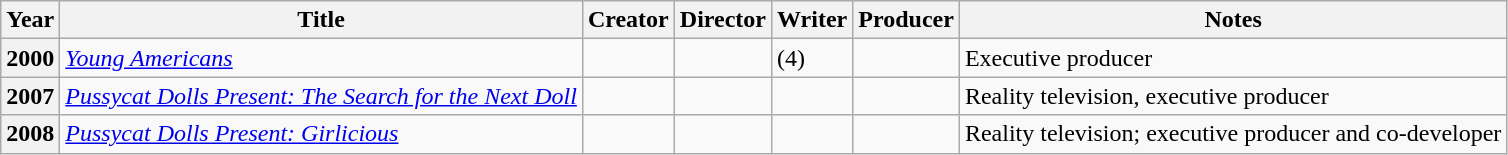<table class="wikitable plainrowheaders" style="margin-right: 0;">
<tr>
<th scope="col">Year</th>
<th scope="col">Title</th>
<th scope="col">Creator</th>
<th scope="col">Director</th>
<th scope="col">Writer</th>
<th scope="col">Producer</th>
<th scope="col">Notes</th>
</tr>
<tr>
<th scope="row">2000</th>
<td><em><a href='#'>Young Americans</a></em></td>
<td></td>
<td></td>
<td> (4)</td>
<td></td>
<td>Executive producer</td>
</tr>
<tr>
<th scope="row">2007</th>
<td><em><a href='#'>Pussycat Dolls Present: The Search for the Next Doll</a></em></td>
<td></td>
<td></td>
<td></td>
<td></td>
<td>Reality television, executive producer</td>
</tr>
<tr>
<th scope="row">2008</th>
<td><em><a href='#'>Pussycat Dolls Present: Girlicious</a></em></td>
<td></td>
<td></td>
<td></td>
<td></td>
<td>Reality television; executive producer and co-developer</td>
</tr>
</table>
